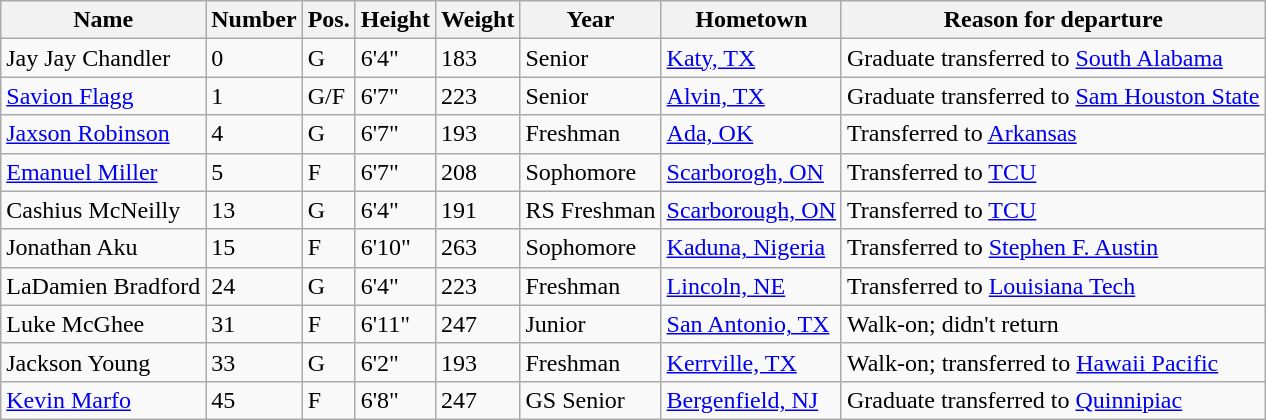<table class="wikitable sortable" border="1">
<tr>
<th>Name</th>
<th>Number</th>
<th>Pos.</th>
<th>Height</th>
<th>Weight</th>
<th>Year</th>
<th>Hometown</th>
<th class="unsortable">Reason for departure</th>
</tr>
<tr>
<td>Jay Jay Chandler</td>
<td>0</td>
<td>G</td>
<td>6'4"</td>
<td>183</td>
<td>Senior</td>
<td><a href='#'>Katy, TX</a></td>
<td>Graduate transferred to <a href='#'>South Alabama</a></td>
</tr>
<tr>
<td><a href='#'>Savion Flagg</a></td>
<td>1</td>
<td>G/F</td>
<td>6'7"</td>
<td>223</td>
<td>Senior</td>
<td><a href='#'>Alvin, TX</a></td>
<td>Graduate transferred to <a href='#'>Sam Houston State</a></td>
</tr>
<tr>
<td><a href='#'>Jaxson Robinson</a></td>
<td>4</td>
<td>G</td>
<td>6'7"</td>
<td>193</td>
<td>Freshman</td>
<td><a href='#'>Ada, OK</a></td>
<td>Transferred to <a href='#'>Arkansas</a></td>
</tr>
<tr>
<td><a href='#'>Emanuel Miller</a></td>
<td>5</td>
<td>F</td>
<td>6'7"</td>
<td>208</td>
<td>Sophomore</td>
<td><a href='#'>Scarborogh, ON</a></td>
<td>Transferred to <a href='#'>TCU</a></td>
</tr>
<tr>
<td>Cashius McNeilly</td>
<td>13</td>
<td>G</td>
<td>6'4"</td>
<td>191</td>
<td>RS Freshman</td>
<td><a href='#'>Scarborough, ON</a></td>
<td>Transferred to <a href='#'>TCU</a></td>
</tr>
<tr>
<td>Jonathan Aku</td>
<td>15</td>
<td>F</td>
<td>6'10"</td>
<td>263</td>
<td>Sophomore</td>
<td><a href='#'>Kaduna, Nigeria</a></td>
<td>Transferred to <a href='#'>Stephen F. Austin</a></td>
</tr>
<tr>
<td>LaDamien Bradford</td>
<td>24</td>
<td>G</td>
<td>6'4"</td>
<td>223</td>
<td>Freshman</td>
<td><a href='#'>Lincoln, NE</a></td>
<td>Transferred to <a href='#'>Louisiana Tech</a></td>
</tr>
<tr>
<td>Luke McGhee</td>
<td>31</td>
<td>F</td>
<td>6'11"</td>
<td>247</td>
<td>Junior</td>
<td><a href='#'>San Antonio, TX</a></td>
<td>Walk-on; didn't return</td>
</tr>
<tr>
<td>Jackson Young</td>
<td>33</td>
<td>G</td>
<td>6'2"</td>
<td>193</td>
<td>Freshman</td>
<td><a href='#'>Kerrville, TX</a></td>
<td>Walk-on; transferred to <a href='#'>Hawaii Pacific</a></td>
</tr>
<tr>
<td><a href='#'>Kevin Marfo</a></td>
<td>45</td>
<td>F</td>
<td>6'8"</td>
<td>247</td>
<td>GS Senior</td>
<td><a href='#'>Bergenfield, NJ</a></td>
<td>Graduate transferred to <a href='#'>Quinnipiac</a></td>
</tr>
</table>
